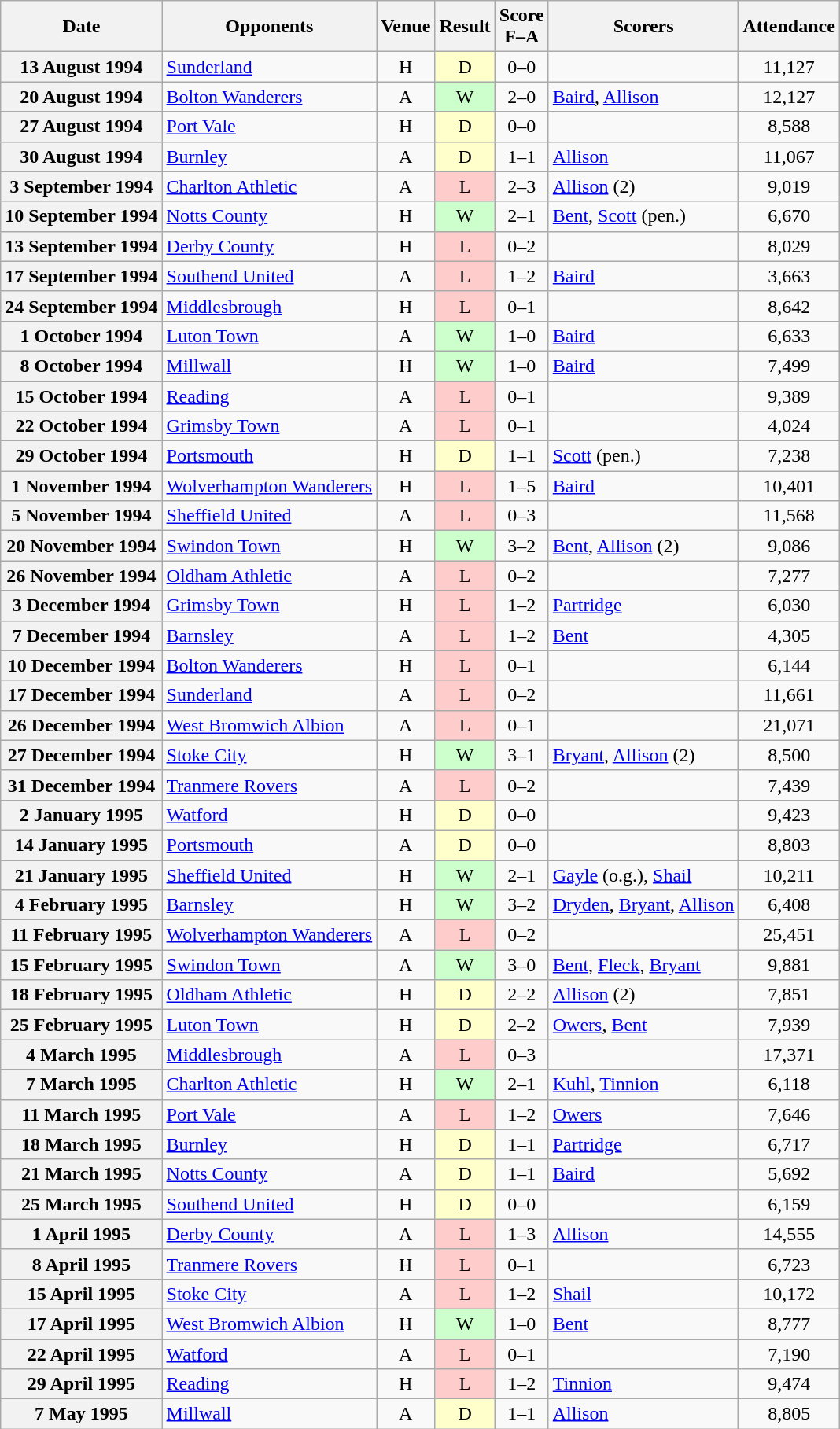<table class="wikitable plainrowheaders sortable" style="text-align:center">
<tr>
<th scope=col>Date</th>
<th scope=col>Opponents</th>
<th scope=col>Venue</th>
<th scope=col>Result</th>
<th scope=col>Score<br>F–A</th>
<th scope=col class=unsortable>Scorers</th>
<th scope=col>Attendance</th>
</tr>
<tr>
<th scope=row>13 August 1994</th>
<td align=left><a href='#'>Sunderland</a></td>
<td>H</td>
<td bgcolor="#ffffcc">D</td>
<td>0–0</td>
<td></td>
<td>11,127</td>
</tr>
<tr>
<th scope=row>20 August 1994</th>
<td align=left><a href='#'>Bolton Wanderers</a></td>
<td>A</td>
<td bgcolor="#ccffcc">W</td>
<td>2–0</td>
<td align=left><a href='#'>Baird</a>, <a href='#'>Allison</a></td>
<td>12,127</td>
</tr>
<tr>
<th scope=row>27 August 1994</th>
<td align=left><a href='#'>Port Vale</a></td>
<td>H</td>
<td bgcolor="#ffffcc">D</td>
<td>0–0</td>
<td></td>
<td>8,588</td>
</tr>
<tr>
<th scope=row>30 August 1994</th>
<td align=left><a href='#'>Burnley</a></td>
<td>A</td>
<td bgcolor="#ffffcc">D</td>
<td>1–1</td>
<td align=left><a href='#'>Allison</a></td>
<td>11,067</td>
</tr>
<tr>
<th scope=row>3 September 1994</th>
<td align=left><a href='#'>Charlton Athletic</a></td>
<td>A</td>
<td bgcolor="#ffcccc">L</td>
<td>2–3</td>
<td align=left><a href='#'>Allison</a> (2)</td>
<td>9,019</td>
</tr>
<tr>
<th scope=row>10 September 1994</th>
<td align=left><a href='#'>Notts County</a></td>
<td>H</td>
<td bgcolor="#ccffcc">W</td>
<td>2–1</td>
<td align=left><a href='#'>Bent</a>, <a href='#'>Scott</a> (pen.)</td>
<td>6,670</td>
</tr>
<tr>
<th scope=row>13 September 1994</th>
<td align=left><a href='#'>Derby County</a></td>
<td>H</td>
<td bgcolor="#ffcccc">L</td>
<td>0–2</td>
<td></td>
<td>8,029</td>
</tr>
<tr>
<th scope=row>17 September 1994</th>
<td align=left><a href='#'>Southend United</a></td>
<td>A</td>
<td bgcolor="#ffcccc">L</td>
<td>1–2</td>
<td align=left><a href='#'>Baird</a></td>
<td>3,663</td>
</tr>
<tr>
<th scope=row>24 September 1994</th>
<td align=left><a href='#'>Middlesbrough</a></td>
<td>H</td>
<td bgcolor="#ffcccc">L</td>
<td>0–1</td>
<td></td>
<td>8,642</td>
</tr>
<tr>
<th scope=row>1 October 1994</th>
<td align=left><a href='#'>Luton Town</a></td>
<td>A</td>
<td bgcolor="#ccffcc">W</td>
<td>1–0</td>
<td align=left><a href='#'>Baird</a></td>
<td>6,633</td>
</tr>
<tr>
<th scope=row>8 October 1994</th>
<td align=left><a href='#'>Millwall</a></td>
<td>H</td>
<td bgcolor="#ccffcc">W</td>
<td>1–0</td>
<td align=left><a href='#'>Baird</a></td>
<td>7,499</td>
</tr>
<tr>
<th scope=row>15 October 1994</th>
<td align=left><a href='#'>Reading</a></td>
<td>A</td>
<td bgcolor="#ffcccc">L</td>
<td>0–1</td>
<td></td>
<td>9,389</td>
</tr>
<tr>
<th scope=row>22 October 1994</th>
<td align=left><a href='#'>Grimsby Town</a></td>
<td>A</td>
<td bgcolor="#ffcccc">L</td>
<td>0–1</td>
<td></td>
<td>4,024</td>
</tr>
<tr>
<th scope=row>29 October 1994</th>
<td align=left><a href='#'>Portsmouth</a></td>
<td>H</td>
<td bgcolor="#ffffcc">D</td>
<td>1–1</td>
<td align=left><a href='#'>Scott</a> (pen.)</td>
<td>7,238</td>
</tr>
<tr>
<th scope=row>1 November 1994</th>
<td align=left><a href='#'>Wolverhampton Wanderers</a></td>
<td>H</td>
<td bgcolor="#ffcccc">L</td>
<td>1–5</td>
<td align=left><a href='#'>Baird</a></td>
<td>10,401</td>
</tr>
<tr>
<th scope=row>5 November 1994</th>
<td align=left><a href='#'>Sheffield United</a></td>
<td>A</td>
<td bgcolor="#ffcccc">L</td>
<td>0–3</td>
<td></td>
<td>11,568</td>
</tr>
<tr>
<th scope=row>20 November 1994</th>
<td align=left><a href='#'>Swindon Town</a></td>
<td>H</td>
<td bgcolor="#ccffcc">W</td>
<td>3–2</td>
<td align=left><a href='#'>Bent</a>, <a href='#'>Allison</a> (2)</td>
<td>9,086</td>
</tr>
<tr>
<th scope=row>26 November 1994</th>
<td align=left><a href='#'>Oldham Athletic</a></td>
<td>A</td>
<td bgcolor="#ffcccc">L</td>
<td>0–2</td>
<td></td>
<td>7,277</td>
</tr>
<tr>
<th scope=row>3 December 1994</th>
<td align=left><a href='#'>Grimsby Town</a></td>
<td>H</td>
<td bgcolor="#ffcccc">L</td>
<td>1–2</td>
<td align=left><a href='#'>Partridge</a></td>
<td>6,030</td>
</tr>
<tr>
<th scope=row>7 December 1994</th>
<td align=left><a href='#'>Barnsley</a></td>
<td>A</td>
<td bgcolor="#ffcccc">L</td>
<td>1–2</td>
<td align=left><a href='#'>Bent</a></td>
<td>4,305</td>
</tr>
<tr>
<th scope=row>10 December 1994</th>
<td align=left><a href='#'>Bolton Wanderers</a></td>
<td>H</td>
<td bgcolor="#ffcccc">L</td>
<td>0–1</td>
<td></td>
<td>6,144</td>
</tr>
<tr>
<th scope=row>17 December 1994</th>
<td align=left><a href='#'>Sunderland</a></td>
<td>A</td>
<td bgcolor="#ffcccc">L</td>
<td>0–2</td>
<td></td>
<td>11,661</td>
</tr>
<tr>
<th scope=row>26 December 1994</th>
<td align=left><a href='#'>West Bromwich Albion</a></td>
<td>A</td>
<td bgcolor="#ffcccc">L</td>
<td>0–1</td>
<td></td>
<td>21,071</td>
</tr>
<tr>
<th scope=row>27 December 1994</th>
<td align=left><a href='#'>Stoke City</a></td>
<td>H</td>
<td bgcolor="#ccffcc">W</td>
<td>3–1</td>
<td align=left><a href='#'>Bryant</a>, <a href='#'>Allison</a> (2)</td>
<td>8,500</td>
</tr>
<tr>
<th scope=row>31 December 1994</th>
<td align=left><a href='#'>Tranmere Rovers</a></td>
<td>A</td>
<td bgcolor="#ffcccc">L</td>
<td>0–2</td>
<td></td>
<td>7,439</td>
</tr>
<tr>
<th scope=row>2 January 1995</th>
<td align=left><a href='#'>Watford</a></td>
<td>H</td>
<td bgcolor="#ffffcc">D</td>
<td>0–0</td>
<td></td>
<td>9,423</td>
</tr>
<tr>
<th scope=row>14 January 1995</th>
<td align=left><a href='#'>Portsmouth</a></td>
<td>A</td>
<td bgcolor="#ffffcc">D</td>
<td>0–0</td>
<td></td>
<td>8,803</td>
</tr>
<tr>
<th scope=row>21 January 1995</th>
<td align=left><a href='#'>Sheffield United</a></td>
<td>H</td>
<td bgcolor="#ccffcc">W</td>
<td>2–1</td>
<td align=left><a href='#'>Gayle</a> (o.g.), <a href='#'>Shail</a></td>
<td>10,211</td>
</tr>
<tr>
<th scope=row>4 February 1995</th>
<td align=left><a href='#'>Barnsley</a></td>
<td>H</td>
<td bgcolor="#ccffcc">W</td>
<td>3–2</td>
<td align=left><a href='#'>Dryden</a>, <a href='#'>Bryant</a>, <a href='#'>Allison</a></td>
<td>6,408</td>
</tr>
<tr>
<th scope=row>11 February 1995</th>
<td align=left><a href='#'>Wolverhampton Wanderers</a></td>
<td>A</td>
<td bgcolor="#ffcccc">L</td>
<td>0–2</td>
<td></td>
<td>25,451</td>
</tr>
<tr>
<th scope=row>15 February 1995</th>
<td align=left><a href='#'>Swindon Town</a></td>
<td>A</td>
<td bgcolor="#ccffcc">W</td>
<td>3–0</td>
<td align=left><a href='#'>Bent</a>, <a href='#'>Fleck</a>, <a href='#'>Bryant</a></td>
<td>9,881</td>
</tr>
<tr>
<th scope=row>18 February 1995</th>
<td align=left><a href='#'>Oldham Athletic</a></td>
<td>H</td>
<td bgcolor="#ffffcc">D</td>
<td>2–2</td>
<td align=left><a href='#'>Allison</a> (2)</td>
<td>7,851</td>
</tr>
<tr>
<th scope=row>25 February 1995</th>
<td align=left><a href='#'>Luton Town</a></td>
<td>H</td>
<td bgcolor="#ffffcc">D</td>
<td>2–2</td>
<td align=left><a href='#'>Owers</a>, <a href='#'>Bent</a></td>
<td>7,939</td>
</tr>
<tr>
<th scope=row>4 March 1995</th>
<td align=left><a href='#'>Middlesbrough</a></td>
<td>A</td>
<td bgcolor="#ffcccc">L</td>
<td>0–3</td>
<td></td>
<td>17,371</td>
</tr>
<tr>
<th scope=row>7 March 1995</th>
<td align=left><a href='#'>Charlton Athletic</a></td>
<td>H</td>
<td bgcolor="#ccffcc">W</td>
<td>2–1</td>
<td align=left><a href='#'>Kuhl</a>, <a href='#'>Tinnion</a></td>
<td>6,118</td>
</tr>
<tr>
<th scope=row>11 March 1995</th>
<td align=left><a href='#'>Port Vale</a></td>
<td>A</td>
<td bgcolor="#ffcccc">L</td>
<td>1–2</td>
<td align=left><a href='#'>Owers</a></td>
<td>7,646</td>
</tr>
<tr>
<th scope=row>18 March 1995</th>
<td align=left><a href='#'>Burnley</a></td>
<td>H</td>
<td bgcolor="#ffffcc">D</td>
<td>1–1</td>
<td align=left><a href='#'>Partridge</a></td>
<td>6,717</td>
</tr>
<tr>
<th scope=row>21 March 1995</th>
<td align=left><a href='#'>Notts County</a></td>
<td>A</td>
<td bgcolor="#ffffcc">D</td>
<td>1–1</td>
<td align=left><a href='#'>Baird</a></td>
<td>5,692</td>
</tr>
<tr>
<th scope=row>25 March 1995</th>
<td align=left><a href='#'>Southend United</a></td>
<td>H</td>
<td bgcolor="#ffffcc">D</td>
<td>0–0</td>
<td></td>
<td>6,159</td>
</tr>
<tr>
<th scope=row>1 April 1995</th>
<td align=left><a href='#'>Derby County</a></td>
<td>A</td>
<td bgcolor="#ffcccc">L</td>
<td>1–3</td>
<td align=left><a href='#'>Allison</a></td>
<td>14,555</td>
</tr>
<tr>
<th scope=row>8 April 1995</th>
<td align=left><a href='#'>Tranmere Rovers</a></td>
<td>H</td>
<td bgcolor="#ffcccc">L</td>
<td>0–1</td>
<td></td>
<td>6,723</td>
</tr>
<tr>
<th scope=row>15 April 1995</th>
<td align=left><a href='#'>Stoke City</a></td>
<td>A</td>
<td bgcolor="#ffcccc">L</td>
<td>1–2</td>
<td align=left><a href='#'>Shail</a></td>
<td>10,172</td>
</tr>
<tr>
<th scope=row>17 April 1995</th>
<td align=left><a href='#'>West Bromwich Albion</a></td>
<td>H</td>
<td bgcolor="#ccffcc">W</td>
<td>1–0</td>
<td align=left><a href='#'>Bent</a></td>
<td>8,777</td>
</tr>
<tr>
<th scope=row>22 April 1995</th>
<td align=left><a href='#'>Watford</a></td>
<td>A</td>
<td bgcolor="#ffcccc">L</td>
<td>0–1</td>
<td></td>
<td>7,190</td>
</tr>
<tr>
<th scope=row>29 April 1995</th>
<td align=left><a href='#'>Reading</a></td>
<td>H</td>
<td bgcolor="#ffcccc">L</td>
<td>1–2</td>
<td align=left><a href='#'>Tinnion</a></td>
<td>9,474</td>
</tr>
<tr>
<th scope=row>7 May 1995</th>
<td align=left><a href='#'>Millwall</a></td>
<td>A</td>
<td bgcolor="#ffffcc">D</td>
<td>1–1</td>
<td align=left><a href='#'>Allison</a></td>
<td>8,805</td>
</tr>
</table>
